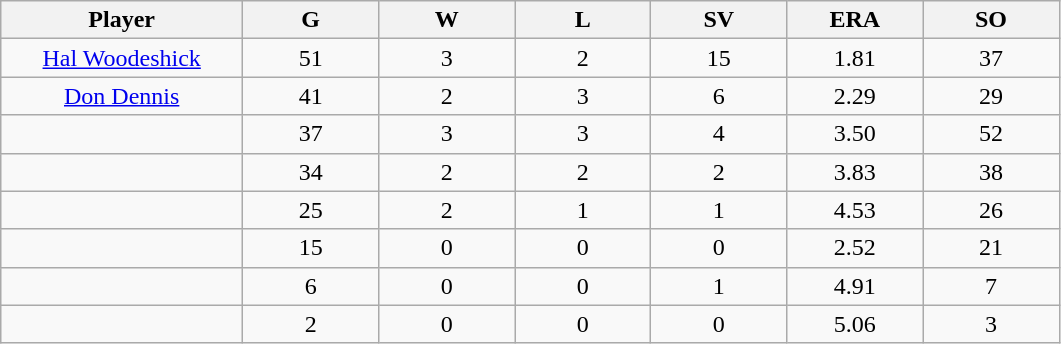<table class="wikitable sortable">
<tr>
<th bgcolor="#DDDDFF" width="16%">Player</th>
<th bgcolor="#DDDDFF" width="9%">G</th>
<th bgcolor="#DDDDFF" width="9%">W</th>
<th bgcolor="#DDDDFF" width="9%">L</th>
<th bgcolor="#DDDDFF" width="9%">SV</th>
<th bgcolor="#DDDDFF" width="9%">ERA</th>
<th bgcolor="#DDDDFF" width="9%">SO</th>
</tr>
<tr align="center">
<td><a href='#'>Hal Woodeshick</a></td>
<td>51</td>
<td>3</td>
<td>2</td>
<td>15</td>
<td>1.81</td>
<td>37</td>
</tr>
<tr align="center">
<td><a href='#'>Don Dennis</a></td>
<td>41</td>
<td>2</td>
<td>3</td>
<td>6</td>
<td>2.29</td>
<td>29</td>
</tr>
<tr align="center">
<td></td>
<td>37</td>
<td>3</td>
<td>3</td>
<td>4</td>
<td>3.50</td>
<td>52</td>
</tr>
<tr align="center">
<td></td>
<td>34</td>
<td>2</td>
<td>2</td>
<td>2</td>
<td>3.83</td>
<td>38</td>
</tr>
<tr align="center">
<td></td>
<td>25</td>
<td>2</td>
<td>1</td>
<td>1</td>
<td>4.53</td>
<td>26</td>
</tr>
<tr align="center">
<td></td>
<td>15</td>
<td>0</td>
<td>0</td>
<td>0</td>
<td>2.52</td>
<td>21</td>
</tr>
<tr align="center">
<td></td>
<td>6</td>
<td>0</td>
<td>0</td>
<td>1</td>
<td>4.91</td>
<td>7</td>
</tr>
<tr align="center">
<td></td>
<td>2</td>
<td>0</td>
<td>0</td>
<td>0</td>
<td>5.06</td>
<td>3</td>
</tr>
</table>
